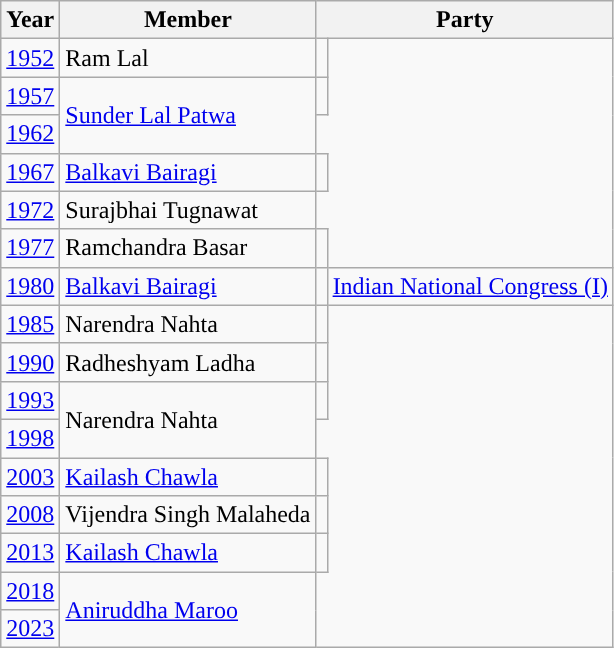<table class="wikitable">
<tr>
<th>Year</th>
<th>Member</th>
<th colspan=2>Party</th>
</tr>
<tr>
<td><a href='#'>1952</a></td>
<td>Ram Lal</td>
<td></td>
</tr>
<tr>
<td><a href='#'>1957</a></td>
<td rowspan="2"><a href='#'>Sunder Lal Patwa</a></td>
<td></td>
</tr>
<tr>
<td><a href='#'>1962</a></td>
</tr>
<tr>
<td><a href='#'>1967</a></td>
<td><a href='#'>Balkavi Bairagi</a></td>
<td></td>
</tr>
<tr>
<td><a href='#'>1972</a></td>
<td>Surajbhai Tugnawat</td>
</tr>
<tr>
<td><a href='#'>1977</a></td>
<td>Ramchandra Basar</td>
<td></td>
</tr>
<tr>
<td><a href='#'>1980</a></td>
<td><a href='#'>Balkavi Bairagi</a></td>
<td style="background-color: "></td>
<td><a href='#'>Indian National Congress (I)</a></td>
</tr>
<tr>
<td><a href='#'>1985</a></td>
<td>Narendra Nahta</td>
<td></td>
</tr>
<tr>
<td><a href='#'>1990</a></td>
<td>Radheshyam Ladha</td>
<td></td>
</tr>
<tr>
<td><a href='#'>1993</a></td>
<td rowspan="2">Narendra Nahta</td>
<td></td>
</tr>
<tr>
<td><a href='#'>1998</a></td>
</tr>
<tr>
<td><a href='#'>2003</a></td>
<td><a href='#'>Kailash Chawla</a></td>
<td></td>
</tr>
<tr>
<td><a href='#'>2008</a></td>
<td>Vijendra Singh Malaheda</td>
<td></td>
</tr>
<tr>
<td><a href='#'>2013</a></td>
<td><a href='#'>Kailash Chawla</a></td>
<td></td>
</tr>
<tr>
<td><a href='#'>2018</a></td>
<td rowspan="2"><a href='#'>Aniruddha Maroo</a></td>
</tr>
<tr>
<td><a href='#'>2023</a></td>
</tr>
</table>
